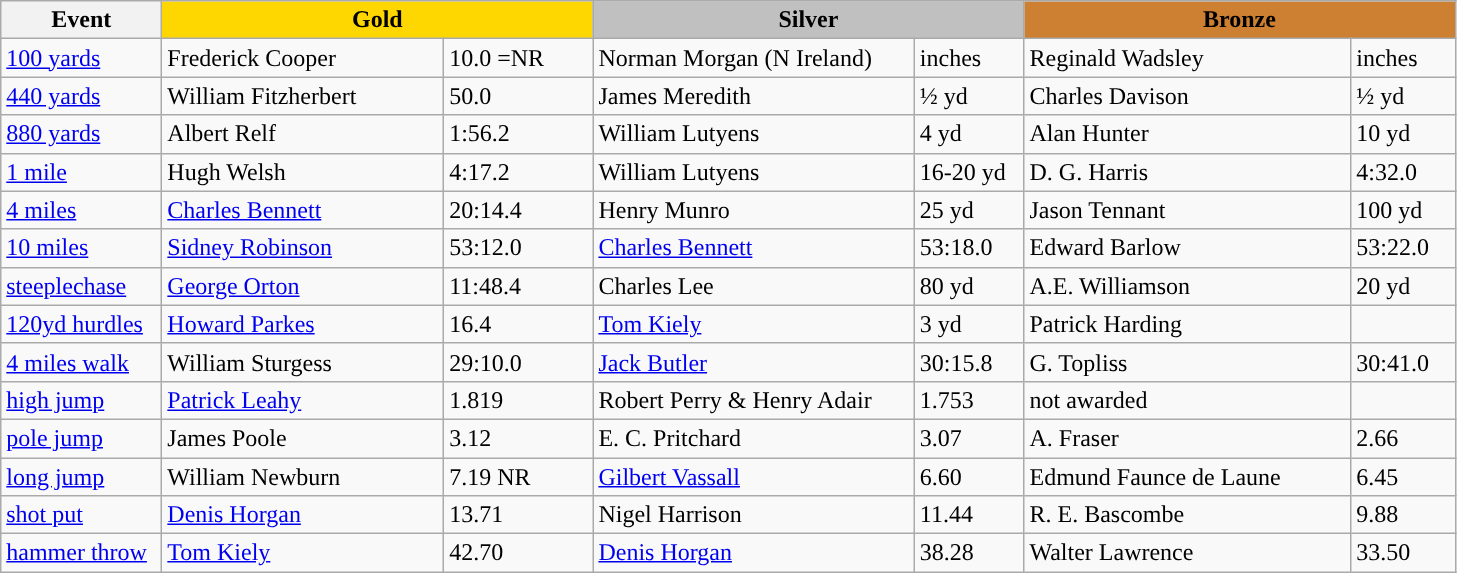<table class="wikitable" style="text-align:left">
<tr>
<th width=100>Event</th>
<th colspan="2" width="280" style="background:gold;">Gold</th>
<th colspan="2" width="280" style="background:silver;">Silver</th>
<th colspan="2" width="280" style="background:#CD7F32;">Bronze</th>
</tr>
<tr>
<td><a href='#'>100 yards</a></td>
<td>Frederick Cooper</td>
<td>10.0 =NR</td>
<td>Norman Morgan (N Ireland)</td>
<td>inches</td>
<td>Reginald Wadsley</td>
<td>inches</td>
</tr>
<tr>
<td><a href='#'>440 yards</a></td>
<td>William Fitzherbert</td>
<td>50.0</td>
<td> James Meredith</td>
<td>½ yd</td>
<td>Charles Davison</td>
<td>½ yd</td>
</tr>
<tr>
<td><a href='#'>880 yards</a></td>
<td>Albert Relf</td>
<td>1:56.2</td>
<td>William Lutyens</td>
<td>4 yd</td>
<td>Alan Hunter</td>
<td>10 yd</td>
</tr>
<tr>
<td><a href='#'>1 mile</a></td>
<td> Hugh Welsh</td>
<td>4:17.2</td>
<td>William Lutyens</td>
<td>16-20 yd</td>
<td>D. G. Harris</td>
<td>4:32.0</td>
</tr>
<tr>
<td><a href='#'>4 miles</a></td>
<td><a href='#'>Charles Bennett</a></td>
<td>20:14.4</td>
<td> Henry Munro</td>
<td>25 yd</td>
<td>Jason Tennant</td>
<td>100 yd</td>
</tr>
<tr>
<td><a href='#'>10 miles</a></td>
<td><a href='#'>Sidney Robinson</a></td>
<td>53:12.0</td>
<td><a href='#'>Charles Bennett</a></td>
<td>53:18.0</td>
<td>Edward Barlow</td>
<td>53:22.0</td>
</tr>
<tr>
<td><a href='#'>steeplechase</a></td>
<td> <a href='#'>George Orton</a></td>
<td>11:48.4</td>
<td>Charles Lee</td>
<td>80 yd</td>
<td>A.E. Williamson</td>
<td>20 yd</td>
</tr>
<tr>
<td><a href='#'>120yd hurdles</a></td>
<td><a href='#'>Howard Parkes</a></td>
<td>16.4</td>
<td> <a href='#'>Tom Kiely</a></td>
<td>3 yd</td>
<td> Patrick Harding</td>
<td></td>
</tr>
<tr>
<td><a href='#'>4 miles walk</a></td>
<td>William Sturgess</td>
<td>29:10.0</td>
<td><a href='#'>Jack Butler</a></td>
<td>30:15.8</td>
<td>G. Topliss</td>
<td>30:41.0</td>
</tr>
<tr>
<td><a href='#'>high jump</a></td>
<td> <a href='#'>Patrick Leahy</a></td>
<td>1.819</td>
<td>Robert Perry & Henry Adair</td>
<td>1.753</td>
<td>not awarded</td>
<td></td>
</tr>
<tr>
<td><a href='#'>pole jump</a></td>
<td>James Poole</td>
<td>3.12</td>
<td>E. C. Pritchard</td>
<td>3.07</td>
<td>A. Fraser</td>
<td>2.66</td>
</tr>
<tr>
<td><a href='#'>long jump</a></td>
<td>  William Newburn</td>
<td>7.19 NR</td>
<td><a href='#'>Gilbert Vassall</a></td>
<td>6.60</td>
<td>Edmund Faunce de Laune</td>
<td>6.45</td>
</tr>
<tr>
<td><a href='#'>shot put</a></td>
<td> <a href='#'>Denis Horgan</a></td>
<td>13.71</td>
<td>Nigel Harrison</td>
<td>11.44</td>
<td>R. E. Bascombe</td>
<td>9.88</td>
</tr>
<tr>
<td><a href='#'>hammer throw</a></td>
<td> <a href='#'>Tom Kiely</a></td>
<td>42.70</td>
<td> <a href='#'>Denis Horgan</a></td>
<td>38.28</td>
<td>Walter Lawrence</td>
<td>33.50</td>
</tr>
</table>
